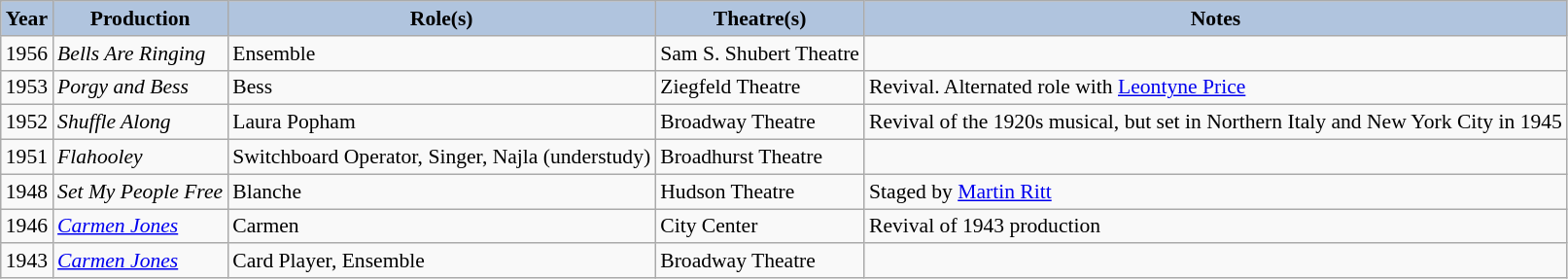<table class="wikitable" style="font-size:90%;">
<tr>
<th style="background:#B0C4DE;">Year</th>
<th style="background:#B0C4DE;">Production</th>
<th style="background:#B0C4DE;">Role(s)</th>
<th style="background:#B0C4DE;">Theatre(s)</th>
<th style="background:#B0C4DE;">Notes</th>
</tr>
<tr>
<td>1956</td>
<td><em>Bells Are Ringing</em></td>
<td>Ensemble</td>
<td>Sam S. Shubert Theatre</td>
<td></td>
</tr>
<tr>
<td>1953</td>
<td><em>Porgy and Bess</em></td>
<td>Bess</td>
<td>Ziegfeld Theatre</td>
<td>Revival. Alternated role with <a href='#'>Leontyne Price</a></td>
</tr>
<tr>
<td>1952</td>
<td><em>Shuffle Along</em></td>
<td>Laura Popham</td>
<td>Broadway Theatre</td>
<td>Revival of the 1920s musical, but set in Northern Italy and New York City in 1945</td>
</tr>
<tr>
<td>1951</td>
<td><em>Flahooley</em></td>
<td>Switchboard Operator, Singer, Najla (understudy)</td>
<td>Broadhurst Theatre</td>
<td></td>
</tr>
<tr>
<td>1948</td>
<td><em>Set My People Free</em></td>
<td>Blanche</td>
<td>Hudson Theatre</td>
<td>Staged by <a href='#'>Martin Ritt</a></td>
</tr>
<tr>
<td>1946</td>
<td><em><a href='#'>Carmen Jones</a></em></td>
<td>Carmen</td>
<td>City Center</td>
<td>Revival of 1943 production</td>
</tr>
<tr>
<td>1943</td>
<td><em><a href='#'>Carmen Jones</a></em></td>
<td>Card Player, Ensemble</td>
<td>Broadway Theatre</td>
<td></td>
</tr>
</table>
